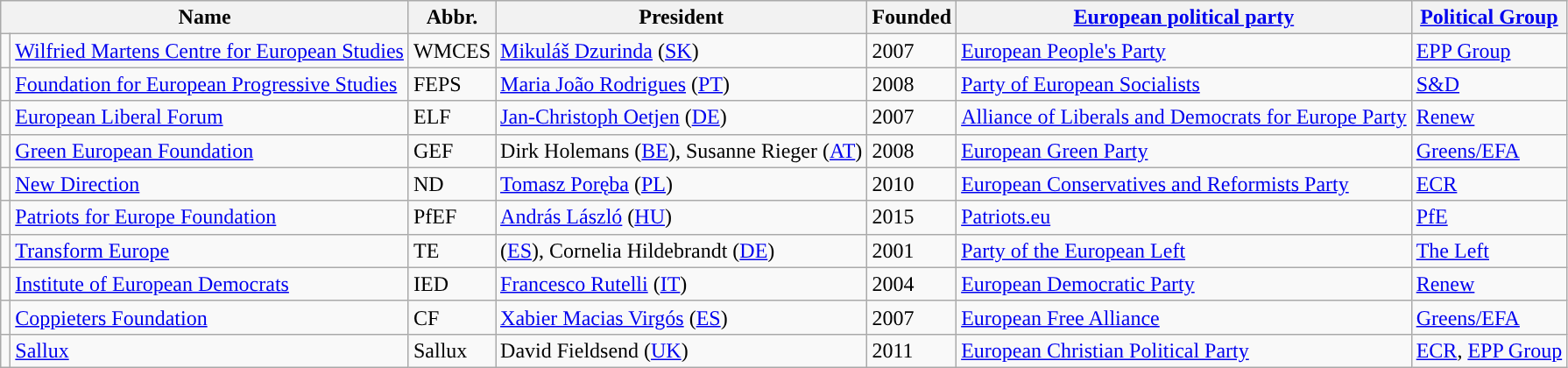<table class="wikitable centre sortable">
<tr>
<th colspan="2">Name</th>
<th>Abbr.</th>
<th>President</th>
<th>Founded</th>
<th><a href='#'>European political party</a></th>
<th><a href='#'>Political Group</a></th>
</tr>
<tr>
<td></td>
<td><a href='#'>Wilfried Martens Centre for European Studies</a></td>
<td>WMCES</td>
<td><a href='#'>Mikuláš Dzurinda</a> (<a href='#'>SK</a>)</td>
<td>2007</td>
<td><a href='#'>European People's Party</a></td>
<td><a href='#'>EPP Group</a></td>
</tr>
<tr>
<td></td>
<td><a href='#'>Foundation for European Progressive Studies</a></td>
<td>FEPS</td>
<td><a href='#'>Maria João Rodrigues</a> (<a href='#'>PT</a>)</td>
<td>2008</td>
<td><a href='#'>Party of European Socialists</a></td>
<td><a href='#'>S&D</a></td>
</tr>
<tr>
<td></td>
<td><a href='#'>European Liberal Forum</a></td>
<td>ELF</td>
<td><a href='#'>Jan-Christoph Oetjen</a> (<a href='#'>DE</a>)</td>
<td>2007</td>
<td><a href='#'>Alliance of Liberals and Democrats for Europe Party</a></td>
<td><a href='#'>Renew</a></td>
</tr>
<tr>
<td></td>
<td><a href='#'>Green European Foundation</a></td>
<td>GEF</td>
<td>Dirk Holemans (<a href='#'>BE</a>), Susanne Rieger (<a href='#'>AT</a>)</td>
<td>2008</td>
<td><a href='#'>European Green Party</a></td>
<td><a href='#'>Greens/EFA</a></td>
</tr>
<tr>
<td></td>
<td><a href='#'>New Direction</a></td>
<td>ND</td>
<td><a href='#'>Tomasz Poręba</a> (<a href='#'>PL</a>)</td>
<td>2010</td>
<td><a href='#'>European Conservatives and Reformists Party</a></td>
<td><a href='#'>ECR</a></td>
</tr>
<tr>
<td></td>
<td><a href='#'>Patriots for Europe Foundation</a></td>
<td>PfEF</td>
<td><a href='#'>András László</a> (<a href='#'>HU</a>)</td>
<td>2015</td>
<td><a href='#'>Patriots.eu</a></td>
<td><a href='#'>PfE</a></td>
</tr>
<tr>
<td></td>
<td><a href='#'>Transform Europe</a></td>
<td>TE</td>
<td> (<a href='#'>ES</a>), Cornelia Hildebrandt (<a href='#'>DE</a>)</td>
<td>2001</td>
<td><a href='#'>Party of the European Left</a></td>
<td><a href='#'>The Left</a></td>
</tr>
<tr>
<td></td>
<td><a href='#'>Institute of European Democrats</a></td>
<td>IED</td>
<td><a href='#'>Francesco Rutelli</a> (<a href='#'>IT</a>)</td>
<td>2004</td>
<td><a href='#'>European Democratic Party</a></td>
<td><a href='#'>Renew</a></td>
</tr>
<tr>
<td></td>
<td><a href='#'>Coppieters Foundation</a></td>
<td>CF</td>
<td><a href='#'>Xabier Macias Virgós</a> (<a href='#'>ES</a>)</td>
<td>2007</td>
<td><a href='#'>European Free Alliance</a></td>
<td><a href='#'>Greens/EFA</a></td>
</tr>
<tr>
<td></td>
<td><a href='#'>Sallux</a></td>
<td>Sallux</td>
<td>David Fieldsend (<a href='#'>UK</a>)</td>
<td>2011</td>
<td><a href='#'>European Christian Political Party</a></td>
<td><a href='#'>ECR</a>, <a href='#'>EPP Group</a></td>
</tr>
</table>
